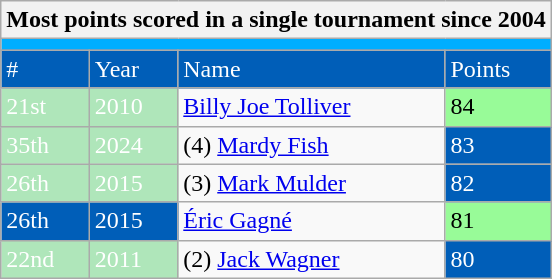<table class="wikitable">
<tr>
<th colspan="4">Most points scored in a single tournament since 2004</th>
</tr>
<tr>
<td ! colspan="14" style="background-color:#00aeff; color:#00aeff; color:white;"><div></div></td>
</tr>
<tr>
<td ! style="background-color:#005eb8; color:#ffffff; color:white;"><div>#</div></td>
<td ! style="background-color:#005eb8; color:#ffffff; color:white;"><div>Year</div></td>
<td ! style="background-color:#005eb8; color:#ffffff; color:white;"><div>Name</div></td>
<td ! style="background-color:#005eb8; color:#ffffff; color:white;"><div>Points</div></td>
</tr>
<tr>
<td ! style="background-color:#afe6ba; color:#ffffff; color:white;"><div>21st</div></td>
<td ! style="background-color:#afe6ba; color:#ffffff; color:white;"><div>2010</div></td>
<td> <a href='#'>Billy Joe Tolliver</a></td>
<td ! style="background:PaleGreen"><div>84</div></td>
</tr>
<tr>
<td ! style="background-color:#afe6ba; color:#ffffff; color:white;"><div>35th</div></td>
<td ! style="background-color:#afe6ba; color:#ffffff; color:white;"><div>2024</div></td>
<td> (4) <a href='#'>Mardy Fish</a></td>
<td ! style="background-color:#005eb8; color:#ffffff; color:white;"><div>83</div></td>
</tr>
<tr>
<td ! style="background-color:#afe6ba; color:#ffffff; color:white;"><div>26th</div></td>
<td ! style="background-color:#afe6ba; color:#ffffff; color:white;"><div>2015</div></td>
<td> (3) <a href='#'>Mark Mulder</a></td>
<td ! style="background-color:#005eb8; color:#ffffff; color:white;"><div>82</div></td>
</tr>
<tr>
<td ! style="background-color:#005eb8; color:#ffffff; color:white;"><div>26th</div></td>
<td ! style="background-color:#005eb8; color:#ffffff; color:white;"><div>2015</div></td>
<td> <a href='#'>Éric Gagné</a></td>
<td ! style="background:PaleGreen"><div>81</div></td>
</tr>
<tr>
<td ! style="background-color:#afe6ba; color:#ffffff; color:white;"><div>22nd</div></td>
<td ! style="background-color:#afe6ba; color:#ffffff; color:white;"><div>2011</div></td>
<td> (2) <a href='#'>Jack Wagner</a></td>
<td ! style="background-color:#005eb8; color:#ffffff; color:white;"><div>80</div></td>
</tr>
</table>
